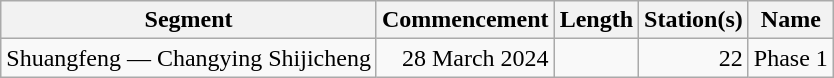<table class="wikitable" style="border-collapse: collapse; text-align: right;">
<tr>
<th>Segment</th>
<th>Commencement</th>
<th>Length</th>
<th>Station(s)</th>
<th>Name</th>
</tr>
<tr>
<td style="text-align: left;">Shuangfeng — Changying Shijicheng</td>
<td>28 March 2024</td>
<td></td>
<td>22</td>
<td style="text-align: left;">Phase 1</td>
</tr>
</table>
